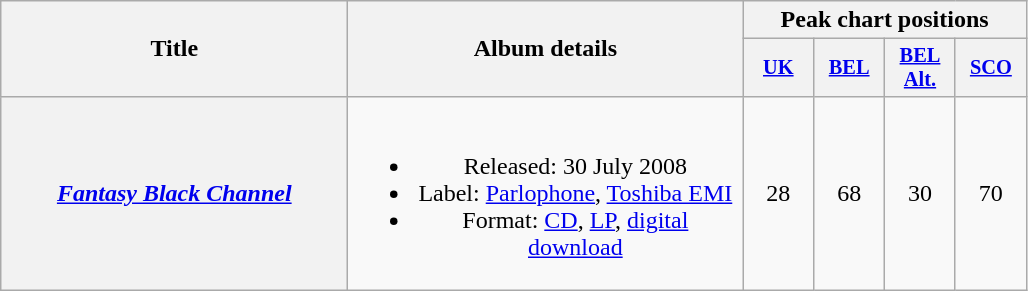<table class="wikitable plainrowheaders" style="text-align:center;" border="1">
<tr>
<th scope="col" rowspan="2" style="width:14em;">Title</th>
<th scope="col" rowspan="2" style="width:16em;">Album details</th>
<th scope="col" colspan="4">Peak chart positions</th>
</tr>
<tr>
<th scope="col" style="width:3em;font-size:85%;"><a href='#'>UK</a><br></th>
<th scope="col" style="width:3em;font-size:85%;"><a href='#'>BEL</a><br></th>
<th scope="col" style="width:3em;font-size:85%;"><a href='#'>BEL<br>Alt.</a><br></th>
<th scope="col" style="width:3em;font-size:85%;"><a href='#'>SCO</a><br></th>
</tr>
<tr>
<th scope="row"><em><a href='#'>Fantasy Black Channel</a></em></th>
<td><br><ul><li>Released: 30 July 2008</li><li>Label: <a href='#'>Parlophone</a>, <a href='#'>Toshiba EMI</a></li><li>Format: <a href='#'>CD</a>, <a href='#'>LP</a>, <a href='#'>digital download</a></li></ul></td>
<td>28</td>
<td>68</td>
<td>30</td>
<td>70</td>
</tr>
</table>
